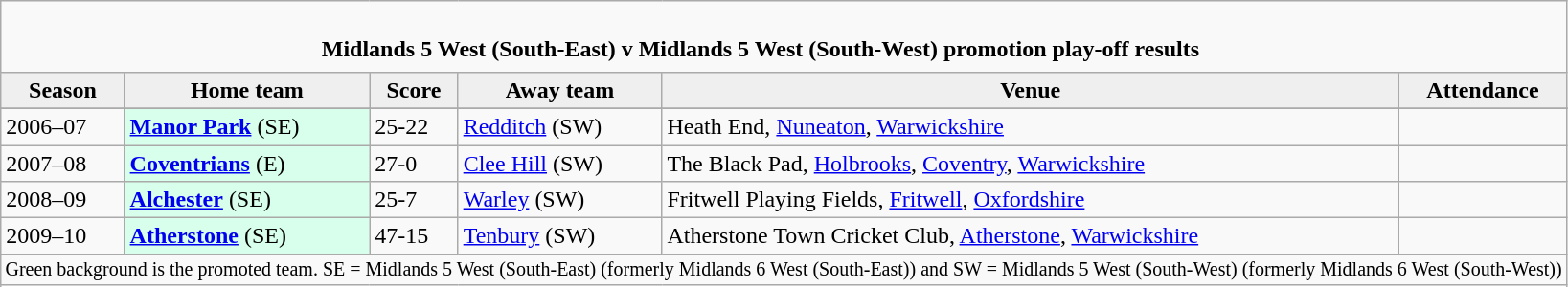<table class="wikitable" style="text-align: left;">
<tr>
<td colspan="6" cellpadding="0" cellspacing="0"><br><table border="0" style="width:100%;" cellpadding="0" cellspacing="0">
<tr>
<td style="width:20%; border:0;"></td>
<td style="border:0;"><strong>Midlands 5 West (South-East) v Midlands 5 West (South-West) promotion play-off results</strong></td>
<td style="width:20%; border:0;"></td>
</tr>
</table>
</td>
</tr>
<tr>
<th style="background:#efefef;">Season</th>
<th style="background:#efefef">Home team</th>
<th style="background:#efefef">Score</th>
<th style="background:#efefef">Away team</th>
<th style="background:#efefef">Venue</th>
<th style="background:#efefef">Attendance</th>
</tr>
<tr align=left>
</tr>
<tr>
<td>2006–07</td>
<td style="background:#d8ffeb;"><strong><a href='#'>Manor Park</a></strong> (SE)</td>
<td>25-22</td>
<td><a href='#'>Redditch</a> (SW)</td>
<td>Heath End, <a href='#'>Nuneaton</a>, <a href='#'>Warwickshire</a></td>
<td></td>
</tr>
<tr>
<td>2007–08</td>
<td style="background:#d8ffeb;"><strong><a href='#'>Coventrians</a></strong> (E)</td>
<td>27-0</td>
<td><a href='#'>Clee Hill</a> (SW)</td>
<td>The Black Pad, <a href='#'>Holbrooks</a>, <a href='#'>Coventry</a>, <a href='#'>Warwickshire</a></td>
<td></td>
</tr>
<tr>
<td>2008–09</td>
<td style="background:#d8ffeb;"><strong><a href='#'>Alchester</a></strong> (SE)</td>
<td>25-7</td>
<td><a href='#'>Warley</a> (SW)</td>
<td>Fritwell Playing Fields, <a href='#'>Fritwell</a>, <a href='#'>Oxfordshire</a></td>
<td></td>
</tr>
<tr>
<td>2009–10</td>
<td style="background:#d8ffeb;"><strong><a href='#'>Atherstone</a></strong> (SE)</td>
<td>47-15</td>
<td><a href='#'>Tenbury</a> (SW)</td>
<td>Atherstone Town Cricket Club, <a href='#'>Atherstone</a>, <a href='#'>Warwickshire</a></td>
<td></td>
</tr>
<tr>
<td colspan="6"  style="border:0; font-size:smaller; text-align:center;">Green background is the promoted team. SE = Midlands 5 West (South-East) (formerly Midlands 6 West (South-East)) and SW = Midlands 5 West (South-West) (formerly Midlands 6 West (South-West))</td>
</tr>
<tr>
</tr>
</table>
